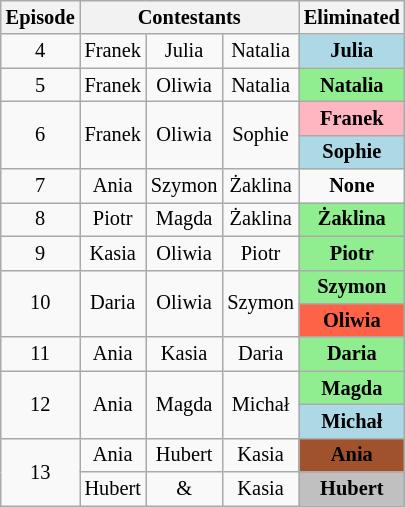<table class="wikitable" border="2" style="text-align:center; font-size:85%;">
<tr>
<th>Episode</th>
<th colspan="3">Contestants</th>
<th>Eliminated</th>
</tr>
<tr>
<td>4</td>
<td>Franek</td>
<td>Julia</td>
<td>Natalia</td>
<td style="background:lightblue;"><strong>Julia</strong></td>
</tr>
<tr>
<td>5</td>
<td>Franek</td>
<td>Oliwia</td>
<td>Natalia</td>
<td style="background:lightgreen;"><strong>Natalia</strong></td>
</tr>
<tr>
<td rowspan="2">6</td>
<td rowspan="2">Franek</td>
<td rowspan="2">Oliwia</td>
<td rowspan="2">Sophie</td>
<td style="background:lightpink;"><strong>Franek</strong></td>
</tr>
<tr>
<td style="background:lightblue;"><strong>Sophie</strong></td>
</tr>
<tr>
<td>7</td>
<td>Ania</td>
<td>Szymon</td>
<td>Żaklina</td>
<td><strong>None</strong></td>
</tr>
<tr>
<td>8</td>
<td>Piotr</td>
<td>Magda</td>
<td>Żaklina</td>
<td style="background:lightgreen;"><strong>Żaklina</strong></td>
</tr>
<tr>
<td>9</td>
<td>Kasia</td>
<td>Oliwia</td>
<td>Piotr</td>
<td style="background:lightgreen;"><strong>Piotr</strong></td>
</tr>
<tr>
<td rowspan="2">10</td>
<td rowspan="2">Daria</td>
<td rowspan="2">Oliwia</td>
<td rowspan="2">Szymon</td>
<td style="background:lightgreen;"><strong>Szymon</strong></td>
</tr>
<tr>
<td style="background:tomato;"><strong>Oliwia</strong></td>
</tr>
<tr>
<td>11</td>
<td>Ania</td>
<td>Kasia</td>
<td>Daria</td>
<td style="background:lightgreen;"><strong>Daria</strong></td>
</tr>
<tr>
<td rowspan="2">12</td>
<td rowspan="2">Ania</td>
<td rowspan="2">Magda</td>
<td rowspan="2">Michał</td>
<td style="background:lightgreen;"><strong>Magda</strong></td>
</tr>
<tr>
<td style="background:lightblue;"><strong>Michał</strong></td>
</tr>
<tr>
<td rowspan="2">13</td>
<td>Ania</td>
<td>Hubert</td>
<td>Kasia</td>
<td style="background:sienna;"><strong>Ania</strong></td>
</tr>
<tr>
<td>Hubert</td>
<td>&</td>
<td>Kasia</td>
<td style="background:silver;"><strong>Hubert</strong></td>
</tr>
</table>
